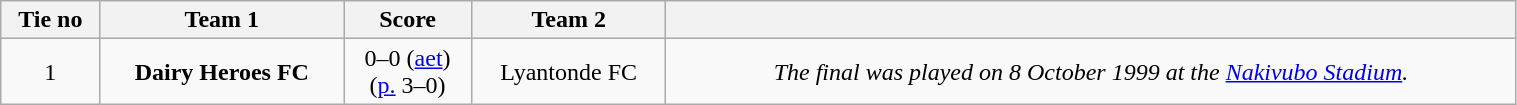<table class="wikitable" style="text-align:center; width:80%; font-size:100%">
<tr>
<th style= width="80px">Tie no</th>
<th style= width="300px">Team 1</th>
<th style= width="80px">Score</th>
<th style= width="300px">Team 2</th>
<th style= width="300px"></th>
</tr>
<tr>
<td>1</td>
<td><strong>Dairy Heroes FC</strong></td>
<td>0–0 (<a href='#'>aet</a>)<br> (<a href='#'>p.</a> 3–0)</td>
<td>Lyantonde FC</td>
<td><em>The final was played on 8 October 1999 at the <a href='#'>Nakivubo Stadium</a>.</em></td>
</tr>
</table>
